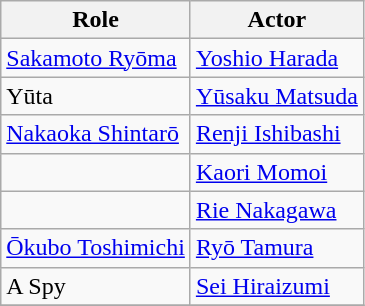<table class=wikitable>
<tr>
<th>Role</th>
<th>Actor</th>
</tr>
<tr>
<td><a href='#'>Sakamoto Ryōma</a></td>
<td><a href='#'>Yoshio Harada</a></td>
</tr>
<tr>
<td>Yūta</td>
<td><a href='#'>Yūsaku Matsuda</a></td>
</tr>
<tr>
<td><a href='#'>Nakaoka Shintarō</a></td>
<td><a href='#'>Renji Ishibashi</a></td>
</tr>
<tr>
<td></td>
<td><a href='#'>Kaori Momoi</a></td>
</tr>
<tr>
<td></td>
<td><a href='#'>Rie Nakagawa</a></td>
</tr>
<tr>
<td><a href='#'>Ōkubo Toshimichi</a></td>
<td><a href='#'>Ryō Tamura</a></td>
</tr>
<tr>
<td>A Spy</td>
<td><a href='#'>Sei Hiraizumi</a></td>
</tr>
<tr>
</tr>
</table>
